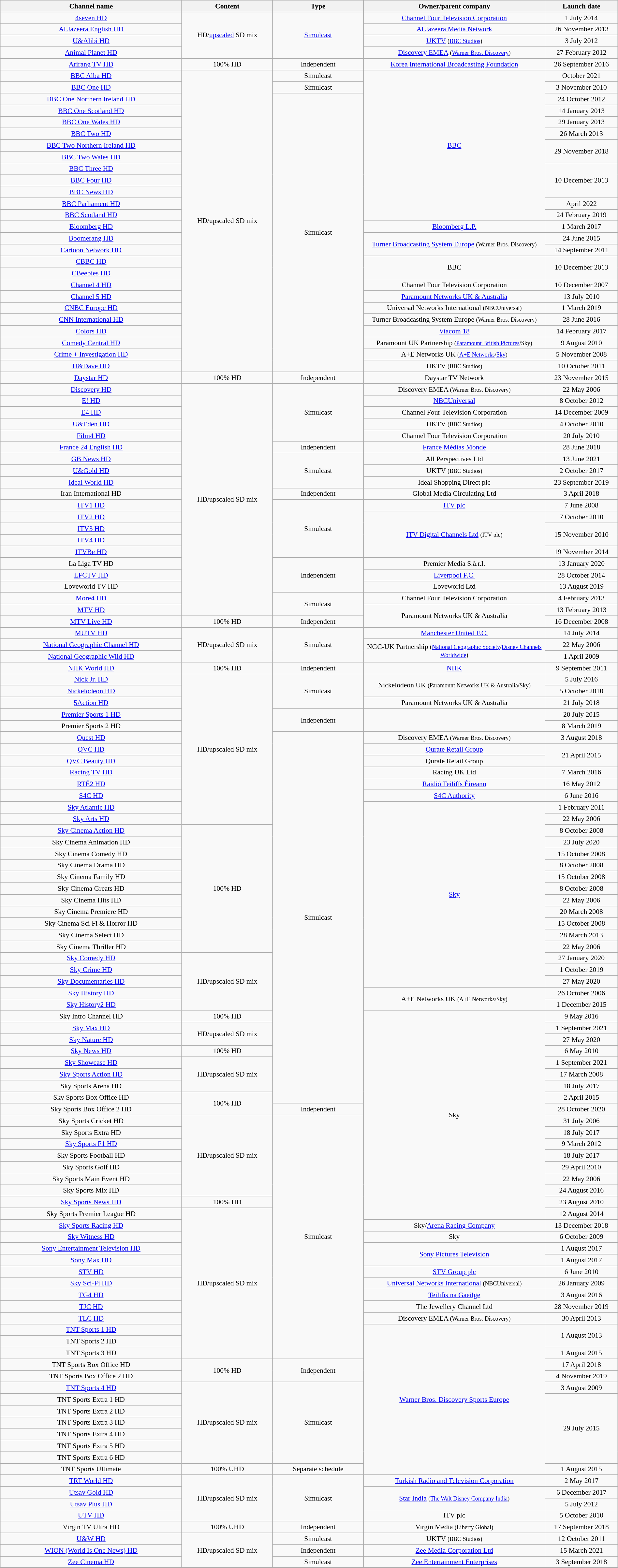<table class="wikitable sortable" style="border-collapse:collapse; font-size: 90%; text-align:center" width="100%">
<tr>
<th width="20%">Channel name</th>
<th width="10%">Content</th>
<th width="10%">Type</th>
<th width="20%">Owner/parent company</th>
<th width="08%">Launch date</th>
</tr>
<tr>
<td><a href='#'>4seven HD</a></td>
<td rowspan="4">HD/<a href='#'>upscaled</a> SD mix</td>
<td rowspan="4"><a href='#'>Simulcast</a></td>
<td><a href='#'>Channel Four Television Corporation</a></td>
<td>1 July 2014</td>
</tr>
<tr>
<td><a href='#'>Al Jazeera English HD</a></td>
<td><a href='#'>Al Jazeera Media Network</a></td>
<td>26 November 2013</td>
</tr>
<tr>
<td><a href='#'>U&Alibi HD</a></td>
<td><a href='#'>UKTV</a> <small>(<a href='#'>BBC Studios</a>)</small></td>
<td>3 July 2012</td>
</tr>
<tr>
<td><a href='#'>Animal Planet HD</a></td>
<td><a href='#'>Discovery EMEA</a> <small>(<a href='#'>Warner Bros. Discovery</a>)</small></td>
<td>27 February 2012</td>
</tr>
<tr>
<td><a href='#'>Arirang TV HD</a></td>
<td>100% HD</td>
<td>Independent</td>
<td><a href='#'>Korea International Broadcasting Foundation</a></td>
<td>26 September 2016</td>
</tr>
<tr>
<td><a href='#'>BBC Alba HD</a></td>
<td rowspan="26">HD/upscaled SD mix</td>
<td>Simulcast</td>
<td rowspan="13"><a href='#'>BBC</a></td>
<td>October 2021</td>
</tr>
<tr>
<td><a href='#'>BBC One HD</a></td>
<td>Simulcast</td>
<td>3 November 2010</td>
</tr>
<tr>
<td><a href='#'>BBC One Northern Ireland HD</a></td>
<td rowspan="24">Simulcast</td>
<td>24 October 2012</td>
</tr>
<tr>
<td><a href='#'>BBC One Scotland HD</a></td>
<td>14 January 2013</td>
</tr>
<tr>
<td><a href='#'>BBC One Wales HD</a></td>
<td>29 January 2013</td>
</tr>
<tr>
<td><a href='#'>BBC Two HD</a></td>
<td>26 March 2013</td>
</tr>
<tr>
<td><a href='#'>BBC Two Northern Ireland HD</a></td>
<td rowspan="2">29 November 2018</td>
</tr>
<tr>
<td><a href='#'>BBC Two Wales HD</a></td>
</tr>
<tr>
<td><a href='#'>BBC Three HD</a></td>
<td rowspan="3">10 December 2013</td>
</tr>
<tr>
<td><a href='#'>BBC Four HD</a></td>
</tr>
<tr>
<td><a href='#'>BBC News HD</a></td>
</tr>
<tr>
<td><a href='#'>BBC Parliament HD</a></td>
<td>April 2022</td>
</tr>
<tr>
<td><a href='#'>BBC Scotland HD</a></td>
<td>24 February 2019</td>
</tr>
<tr>
<td><a href='#'>Bloomberg HD</a></td>
<td><a href='#'>Bloomberg L.P.</a></td>
<td>1 March 2017</td>
</tr>
<tr>
<td><a href='#'>Boomerang HD</a></td>
<td rowspan="2"><a href='#'>Turner Broadcasting System Europe</a> <small>(Warner Bros. Discovery)</small></td>
<td>24 June 2015</td>
</tr>
<tr>
<td><a href='#'>Cartoon Network HD</a></td>
<td>14 September 2011</td>
</tr>
<tr>
<td><a href='#'>CBBC HD</a></td>
<td rowspan="2">BBC</td>
<td rowspan="2">10 December 2013</td>
</tr>
<tr>
<td><a href='#'>CBeebies HD</a></td>
</tr>
<tr>
<td><a href='#'>Channel 4 HD</a></td>
<td>Channel Four Television Corporation</td>
<td>10 December 2007</td>
</tr>
<tr>
<td><a href='#'>Channel 5 HD</a></td>
<td><a href='#'>Paramount Networks UK & Australia</a></td>
<td>13 July 2010</td>
</tr>
<tr>
<td><a href='#'>CNBC Europe HD</a></td>
<td>Universal Networks International <small>(NBCUniversal)</small></td>
<td>1 March 2019</td>
</tr>
<tr>
<td><a href='#'>CNN International HD</a></td>
<td>Turner Broadcasting System Europe <small>(Warner Bros. Discovery)</small></td>
<td>28 June 2016</td>
</tr>
<tr>
<td><a href='#'>Colors HD</a></td>
<td><a href='#'>Viacom 18</a></td>
<td>14 February 2017</td>
</tr>
<tr>
<td><a href='#'>Comedy Central HD</a></td>
<td>Paramount UK Partnership <small>(<a href='#'>Paramount British Pictures</a>/Sky)</small></td>
<td>9 August 2010</td>
</tr>
<tr>
<td><a href='#'>Crime + Investigation HD</a></td>
<td>A+E Networks UK <small>(<a href='#'>A+E Networks</a>/<a href='#'>Sky</a>)</small></td>
<td>5 November 2008</td>
</tr>
<tr>
<td><a href='#'>U&Dave HD</a></td>
<td>UKTV <small>(BBC Studios)</small></td>
<td>10 October 2011</td>
</tr>
<tr>
<td><a href='#'>Daystar HD</a></td>
<td>100% HD</td>
<td>Independent</td>
<td>Daystar TV Network</td>
<td>23 November 2015</td>
</tr>
<tr>
<td><a href='#'>Discovery HD</a></td>
<td rowspan="20">HD/upscaled SD mix</td>
<td rowspan="5">Simulcast</td>
<td>Discovery EMEA <small>(Warner Bros. Discovery)</small></td>
<td>22 May 2006</td>
</tr>
<tr>
<td><a href='#'>E! HD</a></td>
<td><a href='#'>NBCUniversal</a></td>
<td>8 October 2012</td>
</tr>
<tr>
<td><a href='#'>E4 HD</a></td>
<td>Channel Four Television Corporation</td>
<td>14 December 2009</td>
</tr>
<tr>
<td><a href='#'>U&Eden HD</a></td>
<td>UKTV <small>(BBC Studios)</small></td>
<td>4 October 2010</td>
</tr>
<tr>
<td><a href='#'>Film4 HD</a></td>
<td>Channel Four Television Corporation</td>
<td>20 July 2010</td>
</tr>
<tr>
<td><a href='#'>France 24 English HD</a></td>
<td>Independent</td>
<td><a href='#'>France Médias Monde</a></td>
<td>28 June 2018</td>
</tr>
<tr>
<td><a href='#'>GB News HD</a></td>
<td rowspan="3">Simulcast</td>
<td>All Perspectives Ltd</td>
<td>13 June 2021</td>
</tr>
<tr>
<td><a href='#'>U&Gold HD</a></td>
<td>UKTV <small>(BBC Studios)</small></td>
<td>2 October 2017</td>
</tr>
<tr>
<td><a href='#'>Ideal World HD</a></td>
<td>Ideal Shopping Direct plc</td>
<td>23 September 2019</td>
</tr>
<tr>
<td>Iran International HD</td>
<td>Independent</td>
<td>Global Media Circulating Ltd</td>
<td>3 April 2018</td>
</tr>
<tr>
<td><a href='#'>ITV1 HD</a></td>
<td rowspan="5">Simulcast</td>
<td><a href='#'>ITV plc</a></td>
<td>7 June 2008</td>
</tr>
<tr>
<td><a href='#'>ITV2 HD</a></td>
<td rowspan="4"><a href='#'>ITV Digital Channels Ltd</a> <small>(ITV plc)</small></td>
<td>7 October 2010</td>
</tr>
<tr>
<td><a href='#'>ITV3 HD</a></td>
<td rowspan="2">15 November 2010</td>
</tr>
<tr>
<td><a href='#'>ITV4 HD</a></td>
</tr>
<tr>
<td><a href='#'>ITVBe HD</a></td>
<td>19 November 2014</td>
</tr>
<tr>
<td>La Liga TV HD</td>
<td rowspan="3">Independent</td>
<td>Premier Media S.à.r.l.</td>
<td>13 January 2020</td>
</tr>
<tr>
<td><a href='#'>LFCTV HD</a></td>
<td><a href='#'>Liverpool F.C.</a></td>
<td>28 October 2014</td>
</tr>
<tr>
<td>Loveworld TV HD</td>
<td>Loveworld Ltd</td>
<td>13 August 2019</td>
</tr>
<tr>
<td><a href='#'>More4 HD</a></td>
<td rowspan="2">Simulcast</td>
<td>Channel Four Television Corporation</td>
<td>4 February 2013</td>
</tr>
<tr>
<td><a href='#'>MTV HD</a></td>
<td rowspan="2">Paramount Networks UK & Australia</td>
<td>13 February 2013</td>
</tr>
<tr>
<td><a href='#'>MTV Live HD</a></td>
<td>100% HD</td>
<td>Independent</td>
<td>16 December 2008</td>
</tr>
<tr>
<td><a href='#'>MUTV HD</a></td>
<td rowspan="3">HD/upscaled SD mix</td>
<td rowspan="3">Simulcast</td>
<td><a href='#'>Manchester United F.C.</a></td>
<td>14 July 2014</td>
</tr>
<tr>
<td><a href='#'>National Geographic Channel HD</a></td>
<td rowspan="2">NGC-UK Partnership <small>(<a href='#'>National Geographic Society</a>/<a href='#'>Disney Channels Worldwide</a>)</small></td>
<td>22 May 2006</td>
</tr>
<tr>
<td><a href='#'>National Geographic Wild HD</a></td>
<td>1 April 2009</td>
</tr>
<tr>
<td><a href='#'>NHK World HD</a></td>
<td>100% HD</td>
<td>Independent</td>
<td><a href='#'>NHK</a></td>
<td>9 September 2011</td>
</tr>
<tr>
<td><a href='#'>Nick Jr. HD</a></td>
<td rowspan="13">HD/upscaled SD mix</td>
<td rowspan="3">Simulcast</td>
<td rowspan="2">Nickelodeon UK <small>(Paramount Networks UK & Australia/Sky)</small></td>
<td>5 July 2016</td>
</tr>
<tr>
<td><a href='#'>Nickelodeon HD</a></td>
<td>5 October 2010</td>
</tr>
<tr>
<td><a href='#'>5Action HD</a></td>
<td>Paramount Networks UK & Australia</td>
<td>21 July 2018</td>
</tr>
<tr>
<td><a href='#'>Premier Sports 1 HD</a></td>
<td rowspan="2">Independent</td>
<td rowspan="2" S.à.r.l.></td>
<td>20 July 2015</td>
</tr>
<tr>
<td>Premier Sports 2 HD</td>
<td>8 March 2019</td>
</tr>
<tr>
<td><a href='#'>Quest HD</a></td>
<td rowspan="32">Simulcast</td>
<td>Discovery EMEA <small>(Warner Bros. Discovery)</small></td>
<td>3 August 2018</td>
</tr>
<tr>
<td><a href='#'>QVC HD</a></td>
<td><a href='#'>Qurate Retail Group</a></td>
<td rowspan="2">21 April 2015</td>
</tr>
<tr>
<td><a href='#'>QVC Beauty HD</a></td>
<td>Qurate Retail Group</td>
</tr>
<tr>
<td><a href='#'>Racing TV HD</a></td>
<td>Racing UK Ltd</td>
<td>7 March 2016</td>
</tr>
<tr>
<td><a href='#'>RTÉ2 HD</a></td>
<td><a href='#'>Raidió Teilifís Éireann</a></td>
<td>16 May 2012</td>
</tr>
<tr>
<td><a href='#'>S4C HD</a></td>
<td><a href='#'>S4C Authority</a></td>
<td>6 June 2016</td>
</tr>
<tr>
<td><a href='#'>Sky Atlantic HD</a></td>
<td rowspan="16"><a href='#'>Sky</a></td>
<td>1 February 2011</td>
</tr>
<tr>
<td><a href='#'>Sky Arts HD</a></td>
<td>22 May 2006</td>
</tr>
<tr>
<td><a href='#'>Sky Cinema Action HD</a></td>
<td rowspan="11">100% HD</td>
<td>8 October 2008</td>
</tr>
<tr>
<td>Sky Cinema Animation HD</td>
<td>23 July 2020</td>
</tr>
<tr>
<td>Sky Cinema Comedy HD</td>
<td>15 October 2008</td>
</tr>
<tr>
<td>Sky Cinema Drama HD</td>
<td>8 October 2008</td>
</tr>
<tr>
<td>Sky Cinema Family HD</td>
<td>15 October 2008</td>
</tr>
<tr>
<td>Sky Cinema Greats HD</td>
<td>8 October 2008</td>
</tr>
<tr>
<td>Sky Cinema Hits HD</td>
<td>22 May 2006</td>
</tr>
<tr>
<td>Sky Cinema Premiere HD</td>
<td>20 March 2008</td>
</tr>
<tr>
<td>Sky Cinema Sci Fi & Horror HD</td>
<td>15 October 2008</td>
</tr>
<tr>
<td>Sky Cinema Select HD</td>
<td>28 March 2013</td>
</tr>
<tr>
<td>Sky Cinema Thriller HD</td>
<td>22 May 2006</td>
</tr>
<tr>
<td><a href='#'>Sky Comedy HD</a></td>
<td rowspan="5">HD/upscaled SD mix</td>
<td>27 January 2020</td>
</tr>
<tr>
<td><a href='#'>Sky Crime HD</a></td>
<td>1 October 2019</td>
</tr>
<tr>
<td><a href='#'>Sky Documentaries HD</a></td>
<td>27 May 2020</td>
</tr>
<tr>
<td><a href='#'>Sky History HD</a></td>
<td rowspan="2">A+E Networks UK <small>(A+E Networks/Sky)</small></td>
<td>26 October 2006</td>
</tr>
<tr>
<td><a href='#'>Sky History2 HD</a></td>
<td>1 December 2015</td>
</tr>
<tr>
<td>Sky Intro Channel HD</td>
<td>100% HD</td>
<td rowspan="18">Sky</td>
<td>9 May 2016</td>
</tr>
<tr>
<td><a href='#'>Sky Max HD</a></td>
<td rowspan="2">HD/upscaled SD mix</td>
<td>1 September 2021</td>
</tr>
<tr>
<td><a href='#'>Sky Nature HD</a></td>
<td>27 May 2020</td>
</tr>
<tr>
<td><a href='#'>Sky News HD</a></td>
<td>100% HD</td>
<td>6 May 2010</td>
</tr>
<tr>
<td><a href='#'>Sky Showcase HD</a></td>
<td rowspan="3">HD/upscaled SD mix</td>
<td>1 September 2021</td>
</tr>
<tr>
<td><a href='#'>Sky Sports Action HD</a></td>
<td>17 March 2008</td>
</tr>
<tr>
<td>Sky Sports Arena HD</td>
<td>18 July 2017</td>
</tr>
<tr>
<td>Sky Sports Box Office HD</td>
<td rowspan="2">100% HD</td>
<td>2 April 2015</td>
</tr>
<tr>
<td>Sky Sports Box Office 2 HD</td>
<td>Independent</td>
<td>28 October 2020</td>
</tr>
<tr>
<td>Sky Sports Cricket HD</td>
<td rowspan="7">HD/upscaled SD mix</td>
<td rowspan="21">Simulcast</td>
<td>31 July 2006</td>
</tr>
<tr>
<td>Sky Sports Extra HD</td>
<td>18 July 2017</td>
</tr>
<tr>
<td><a href='#'>Sky Sports F1 HD</a></td>
<td>9 March 2012</td>
</tr>
<tr>
<td>Sky Sports Football HD</td>
<td>18 July 2017</td>
</tr>
<tr>
<td>Sky Sports Golf HD</td>
<td>29 April 2010</td>
</tr>
<tr>
<td>Sky Sports Main Event HD</td>
<td>22 May 2006</td>
</tr>
<tr>
<td>Sky Sports Mix HD</td>
<td>24 August 2016</td>
</tr>
<tr>
<td><a href='#'>Sky Sports News HD</a></td>
<td>100% HD</td>
<td>23 August 2010</td>
</tr>
<tr>
<td>Sky Sports Premier League HD</td>
<td rowspan="13">HD/upscaled SD mix</td>
<td>12 August 2014</td>
</tr>
<tr>
<td><a href='#'>Sky Sports Racing HD</a></td>
<td>Sky/<a href='#'>Arena Racing Company</a></td>
<td>13 December 2018</td>
</tr>
<tr>
<td><a href='#'>Sky Witness HD</a></td>
<td>Sky</td>
<td>6 October 2009</td>
</tr>
<tr>
<td><a href='#'>Sony Entertainment Television HD</a></td>
<td rowspan="2"><a href='#'>Sony Pictures Television</a></td>
<td>1 August 2017</td>
</tr>
<tr>
<td><a href='#'>Sony Max HD</a></td>
<td>1 August 2017</td>
</tr>
<tr>
<td><a href='#'>STV HD</a></td>
<td><a href='#'>STV Group plc</a></td>
<td>6 June 2010</td>
</tr>
<tr>
<td><a href='#'>Sky Sci-Fi HD</a></td>
<td><a href='#'>Universal Networks International</a> <small>(NBCUniversal)</small></td>
<td>26 January 2009</td>
</tr>
<tr>
<td><a href='#'>TG4 HD</a></td>
<td><a href='#'>Teilifís na Gaeilge</a></td>
<td>3 August 2016</td>
</tr>
<tr>
<td><a href='#'>TJC HD</a></td>
<td>The Jewellery Channel Ltd</td>
<td>28 November 2019</td>
</tr>
<tr>
<td><a href='#'>TLC HD</a></td>
<td>Discovery EMEA <small>(Warner Bros. Discovery)</small></td>
<td>30 April 2013</td>
</tr>
<tr>
<td><a href='#'>TNT Sports 1 HD</a></td>
<td rowspan="13"><a href='#'>Warner Bros. Discovery Sports Europe</a></td>
<td rowspan="2">1 August 2013</td>
</tr>
<tr>
<td>TNT Sports 2 HD</td>
</tr>
<tr>
<td>TNT Sports 3 HD</td>
<td>1 August 2015</td>
</tr>
<tr>
<td>TNT Sports Box Office HD</td>
<td rowspan="2">100% HD</td>
<td rowspan="2">Independent</td>
<td>17 April 2018</td>
</tr>
<tr>
<td>TNT Sports Box Office 2 HD</td>
<td>4 November 2019</td>
</tr>
<tr>
<td><a href='#'>TNT Sports 4 HD</a></td>
<td rowspan="7">HD/upscaled SD mix</td>
<td rowspan="7">Simulcast</td>
<td>3 August 2009</td>
</tr>
<tr>
<td>TNT Sports Extra 1 HD</td>
<td rowspan="6">29 July 2015</td>
</tr>
<tr>
<td>TNT Sports Extra 2 HD</td>
</tr>
<tr>
<td>TNT Sports Extra 3 HD</td>
</tr>
<tr>
<td>TNT Sports Extra 4 HD</td>
</tr>
<tr>
<td>TNT Sports Extra 5 HD</td>
</tr>
<tr>
<td>TNT Sports Extra 6 HD</td>
</tr>
<tr>
<td>TNT Sports Ultimate</td>
<td>100% UHD</td>
<td>Separate schedule</td>
<td>1 August 2015</td>
</tr>
<tr>
<td><a href='#'>TRT World HD</a></td>
<td rowspan="4">HD/upscaled SD mix</td>
<td rowspan="4">Simulcast</td>
<td><a href='#'>Turkish Radio and Television Corporation</a></td>
<td>2 May 2017</td>
</tr>
<tr>
<td><a href='#'>Utsav Gold HD</a></td>
<td rowspan="2"><a href='#'>Star India</a> <small>(<a href='#'>The Walt Disney Company India</a>)</small></td>
<td>6 December 2017</td>
</tr>
<tr>
<td><a href='#'>Utsav Plus HD</a></td>
<td>5 July 2012</td>
</tr>
<tr>
<td><a href='#'>UTV HD</a></td>
<td>ITV plc</td>
<td>5 October 2010</td>
</tr>
<tr>
<td>Virgin TV Ultra HD</td>
<td>100% UHD</td>
<td>Independent</td>
<td>Virgin Media <small>(Liberty Global)</small></td>
<td>17 September 2018</td>
</tr>
<tr>
<td><a href='#'>U&W HD</a></td>
<td rowspan="3">HD/upscaled SD mix</td>
<td>Simulcast</td>
<td>UKTV <small>(BBC Studios)</small></td>
<td>12 October 2011</td>
</tr>
<tr>
<td><a href='#'>WION (World Is One News) HD</a></td>
<td>Independent</td>
<td><a href='#'>Zee Media Corporation Ltd</a></td>
<td>15 March 2021</td>
</tr>
<tr>
<td><a href='#'>Zee Cinema HD</a></td>
<td>Simulcast</td>
<td><a href='#'>Zee Entertainment Enterprises</a></td>
<td>3 September 2018</td>
</tr>
<tr>
</tr>
</table>
